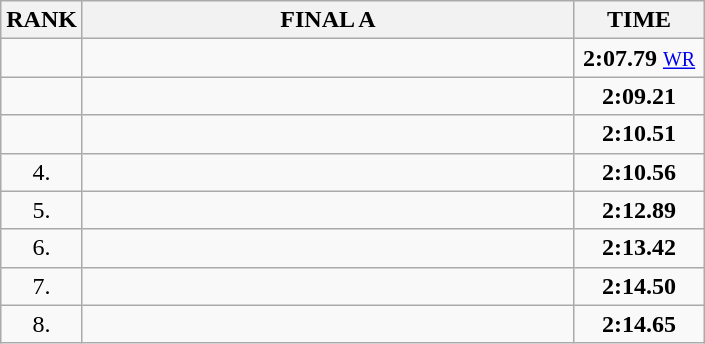<table class="wikitable">
<tr>
<th>RANK</th>
<th style="width: 20em">FINAL A</th>
<th style="width: 5em">TIME</th>
</tr>
<tr>
<td align="center"></td>
<td></td>
<td align="center"><strong>2:07.79</strong> <small><a href='#'>WR</a></small></td>
</tr>
<tr>
<td align="center"></td>
<td></td>
<td align="center"><strong>2:09.21</strong></td>
</tr>
<tr>
<td align="center"></td>
<td></td>
<td align="center"><strong>2:10.51</strong></td>
</tr>
<tr>
<td align="center">4.</td>
<td></td>
<td align="center"><strong>2:10.56</strong></td>
</tr>
<tr>
<td align="center">5.</td>
<td></td>
<td align="center"><strong>2:12.89</strong></td>
</tr>
<tr>
<td align="center">6.</td>
<td></td>
<td align="center"><strong>2:13.42</strong></td>
</tr>
<tr>
<td align="center">7.</td>
<td></td>
<td align="center"><strong>2:14.50</strong></td>
</tr>
<tr>
<td align="center">8.</td>
<td></td>
<td align="center"><strong>2:14.65</strong></td>
</tr>
</table>
